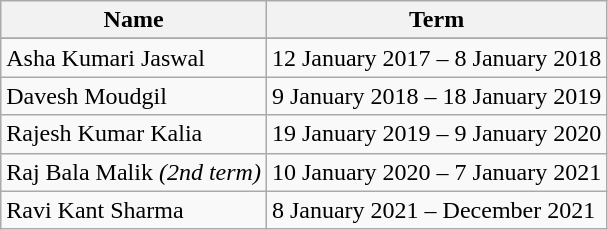<table class="wikitable sortable">
<tr>
<th>Name</th>
<th>Term</th>
</tr>
<tr>
</tr>
<tr>
<td>Asha Kumari Jaswal</td>
<td>12 January 2017 – 8 January 2018</td>
</tr>
<tr>
<td>Davesh Moudgil</td>
<td>9 January 2018 – 18 January 2019</td>
</tr>
<tr>
<td>Rajesh Kumar Kalia</td>
<td>19 January 2019 – 9 January 2020</td>
</tr>
<tr>
<td>Raj Bala Malik <em>(2nd term)</em></td>
<td>10 January 2020 – 7 January 2021</td>
</tr>
<tr>
<td>Ravi Kant Sharma</td>
<td>8 January 2021 – December 2021</td>
</tr>
</table>
